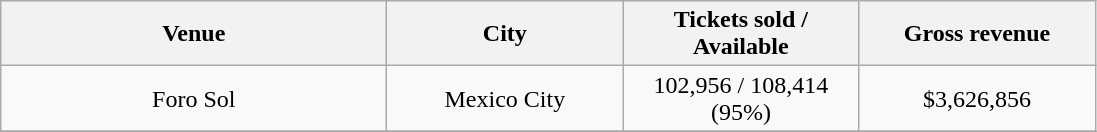<table class="wikitable" style="text-align:center">
<tr>
<th style="width:250px;">Venue</th>
<th style="width:150px;">City</th>
<th style="width:150px;">Tickets sold / Available</th>
<th style="width:150px;">Gross revenue</th>
</tr>
<tr>
<td>Foro Sol</td>
<td>Mexico City</td>
<td>102,956 / 108,414 (95%)</td>
<td>$3,626,856</td>
</tr>
<tr>
</tr>
</table>
